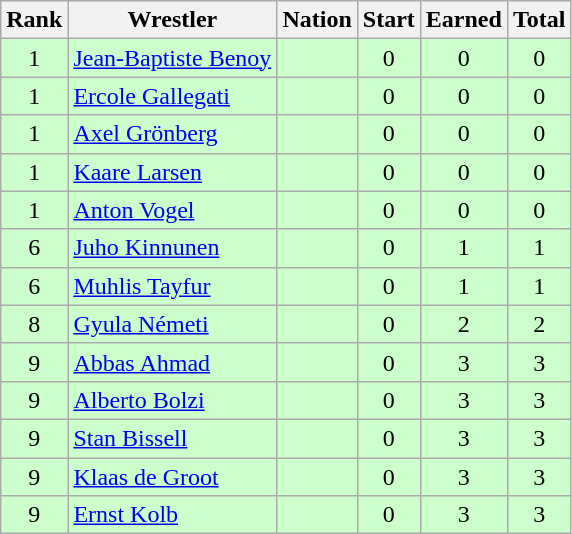<table class="wikitable sortable" style="text-align:center;">
<tr>
<th>Rank</th>
<th>Wrestler</th>
<th>Nation</th>
<th>Start</th>
<th>Earned</th>
<th>Total</th>
</tr>
<tr style="background:#cfc;">
<td>1</td>
<td align=left><a href='#'>Jean-Baptiste Benoy</a></td>
<td align=left></td>
<td>0</td>
<td>0</td>
<td>0</td>
</tr>
<tr style="background:#cfc;">
<td>1</td>
<td align=left><a href='#'>Ercole Gallegati</a></td>
<td align=left></td>
<td>0</td>
<td>0</td>
<td>0</td>
</tr>
<tr style="background:#cfc;">
<td>1</td>
<td align=left><a href='#'>Axel Grönberg</a></td>
<td align=left></td>
<td>0</td>
<td>0</td>
<td>0</td>
</tr>
<tr style="background:#cfc;">
<td>1</td>
<td align=left><a href='#'>Kaare Larsen</a></td>
<td align=left></td>
<td>0</td>
<td>0</td>
<td>0</td>
</tr>
<tr style="background:#cfc;">
<td>1</td>
<td align=left><a href='#'>Anton Vogel</a></td>
<td align=left></td>
<td>0</td>
<td>0</td>
<td>0</td>
</tr>
<tr style="background:#cfc;">
<td>6</td>
<td align=left><a href='#'>Juho Kinnunen</a></td>
<td align=left></td>
<td>0</td>
<td>1</td>
<td>1</td>
</tr>
<tr style="background:#cfc;">
<td>6</td>
<td align=left><a href='#'>Muhlis Tayfur</a></td>
<td align=left></td>
<td>0</td>
<td>1</td>
<td>1</td>
</tr>
<tr style="background:#cfc;">
<td>8</td>
<td align=left><a href='#'>Gyula Németi</a></td>
<td align=left></td>
<td>0</td>
<td>2</td>
<td>2</td>
</tr>
<tr style="background:#cfc;">
<td>9</td>
<td align=left><a href='#'>Abbas Ahmad</a></td>
<td align=left></td>
<td>0</td>
<td>3</td>
<td>3</td>
</tr>
<tr style="background:#cfc;">
<td>9</td>
<td align=left><a href='#'>Alberto Bolzi</a></td>
<td align=left></td>
<td>0</td>
<td>3</td>
<td>3</td>
</tr>
<tr style="background:#cfc;">
<td>9</td>
<td align=left><a href='#'>Stan Bissell</a></td>
<td align=left></td>
<td>0</td>
<td>3</td>
<td>3</td>
</tr>
<tr style="background:#cfc;">
<td>9</td>
<td align=left><a href='#'>Klaas de Groot</a></td>
<td align=left></td>
<td>0</td>
<td>3</td>
<td>3</td>
</tr>
<tr style="background:#cfc;">
<td>9</td>
<td align=left><a href='#'>Ernst Kolb</a></td>
<td align=left></td>
<td>0</td>
<td>3</td>
<td>3</td>
</tr>
</table>
